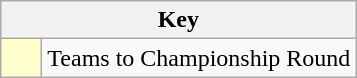<table class="wikitable" style="text-align: center;">
<tr>
<th colspan=2>Key</th>
</tr>
<tr>
<td style="background:#ffffcc; width:20px;"></td>
<td align=left>Teams to Championship Round</td>
</tr>
</table>
